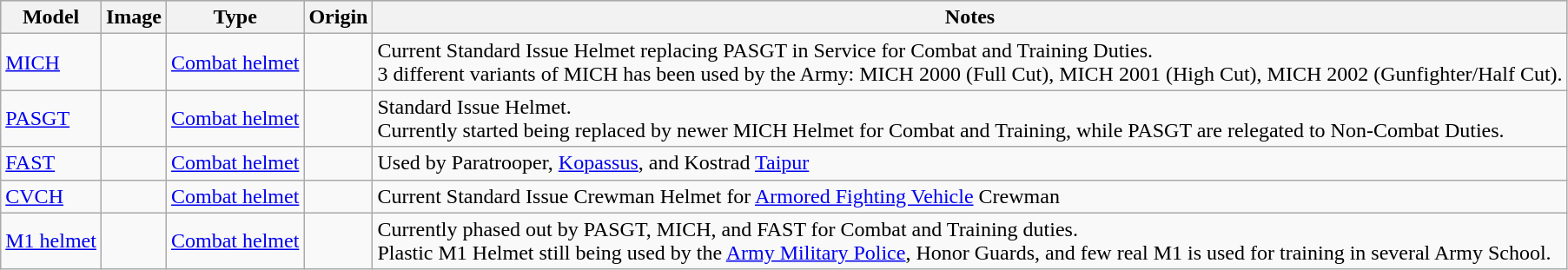<table class="wikitable">
<tr bgcolor="aabccc" ;text-align="left">
<th>Model</th>
<th>Image</th>
<th>Type</th>
<th>Origin</th>
<th>Notes</th>
</tr>
<tr>
<td><a href='#'>MICH</a></td>
<td><br><br></td>
<td><a href='#'>Combat helmet</a></td>
<td><br></td>
<td>Current Standard Issue Helmet replacing PASGT in Service for Combat and Training Duties.<br>3 different variants of MICH has been used by the Army: MICH 2000 (Full Cut), MICH 2001 (High Cut), MICH 2002 (Gunfighter/Half Cut).</td>
</tr>
<tr>
<td><a href='#'>PASGT</a></td>
<td></td>
<td><a href='#'>Combat helmet</a></td>
<td><br></td>
<td>Standard Issue Helmet.<br>Currently started being replaced by newer MICH Helmet for Combat and Training, while PASGT are relegated to Non-Combat Duties.</td>
</tr>
<tr>
<td><a href='#'>FAST</a></td>
<td></td>
<td><a href='#'>Combat helmet</a></td>
<td><br></td>
<td>Used by Paratrooper, <a href='#'>Kopassus</a>, and Kostrad <a href='#'>Taipur</a></td>
</tr>
<tr>
<td><a href='#'>CVCH</a></td>
<td></td>
<td><a href='#'>Combat helmet</a></td>
<td></td>
<td>Current Standard Issue Crewman Helmet for <a href='#'>Armored Fighting Vehicle</a> Crewman</td>
</tr>
<tr>
<td><a href='#'>M1 helmet</a></td>
<td></td>
<td><a href='#'>Combat helmet</a></td>
<td><br></td>
<td>Currently phased out by PASGT, MICH, and FAST for Combat and Training duties.<br>Plastic M1 Helmet still being used by the <a href='#'>Army Military Police</a>, Honor Guards, and few real M1 is used for training in several Army School.</td>
</tr>
</table>
